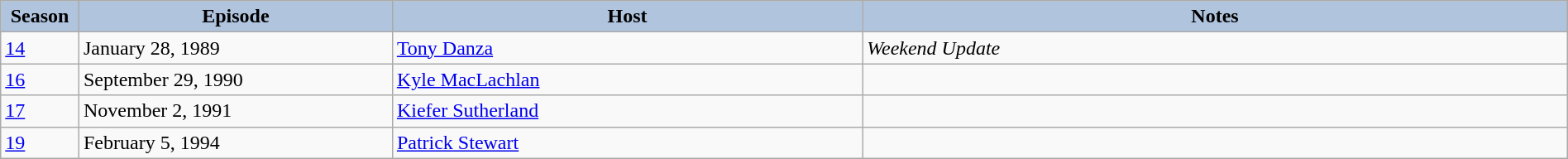<table class="wikitable" style="width:100%;">
<tr>
<th style="background:#b0c4de; width:5%;">Season</th>
<th style="background:#b0c4de; width:20%;">Episode</th>
<th style="background:#b0c4de; width:30%;">Host</th>
<th style="background:#b0c4de; width:45%;">Notes</th>
</tr>
<tr>
<td><a href='#'>14</a></td>
<td>January 28, 1989</td>
<td><a href='#'>Tony Danza</a></td>
<td><em>Weekend Update</em></td>
</tr>
<tr>
<td><a href='#'>16</a></td>
<td>September 29, 1990</td>
<td><a href='#'>Kyle MacLachlan</a></td>
<td></td>
</tr>
<tr>
<td><a href='#'>17</a></td>
<td>November 2, 1991</td>
<td><a href='#'>Kiefer Sutherland</a></td>
<td></td>
</tr>
<tr>
<td><a href='#'>19</a></td>
<td>February 5, 1994</td>
<td><a href='#'>Patrick Stewart</a></td>
<td></td>
</tr>
</table>
